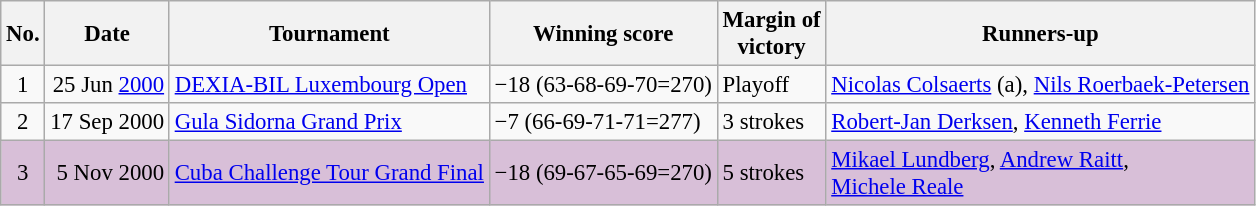<table class="wikitable" style="font-size:95%;">
<tr>
<th>No.</th>
<th>Date</th>
<th>Tournament</th>
<th>Winning score</th>
<th>Margin of<br>victory</th>
<th>Runners-up</th>
</tr>
<tr>
<td align=center>1</td>
<td align=right>25 Jun <a href='#'>2000</a></td>
<td><a href='#'>DEXIA-BIL Luxembourg Open</a></td>
<td>−18 (63-68-69-70=270)</td>
<td>Playoff</td>
<td> <a href='#'>Nicolas Colsaerts</a> (a),  <a href='#'>Nils Roerbaek-Petersen</a></td>
</tr>
<tr>
<td align=center>2</td>
<td align=right>17 Sep 2000</td>
<td><a href='#'>Gula Sidorna Grand Prix</a></td>
<td>−7 (66-69-71-71=277)</td>
<td>3 strokes</td>
<td> <a href='#'>Robert-Jan Derksen</a>,  <a href='#'>Kenneth Ferrie</a></td>
</tr>
<tr style="background:thistle;">
<td align=center>3</td>
<td align=right>5 Nov 2000</td>
<td><a href='#'>Cuba Challenge Tour Grand Final</a></td>
<td>−18 (69-67-65-69=270)</td>
<td>5 strokes</td>
<td> <a href='#'>Mikael Lundberg</a>,  <a href='#'>Andrew Raitt</a>,<br> <a href='#'>Michele Reale</a></td>
</tr>
</table>
